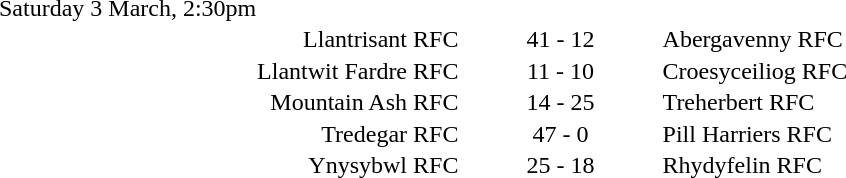<table style="width:70%;" cellspacing="1">
<tr>
<th width=35%></th>
<th width=15%></th>
<th></th>
</tr>
<tr>
<td>Saturday 3 March, 2:30pm</td>
</tr>
<tr>
<td align=right>Llantrisant RFC</td>
<td align=center>41 - 12</td>
<td>Abergavenny RFC</td>
</tr>
<tr>
<td align=right>Llantwit Fardre RFC</td>
<td align=center>11 - 10</td>
<td>Croesyceiliog RFC</td>
</tr>
<tr>
<td align=right>Mountain Ash RFC</td>
<td align=center>14 - 25</td>
<td>Treherbert RFC</td>
</tr>
<tr>
<td align=right>Tredegar RFC</td>
<td align=center>47 - 0</td>
<td>Pill Harriers RFC</td>
</tr>
<tr>
<td align=right>Ynysybwl RFC</td>
<td align=center>25 - 18</td>
<td>Rhydyfelin RFC</td>
</tr>
</table>
